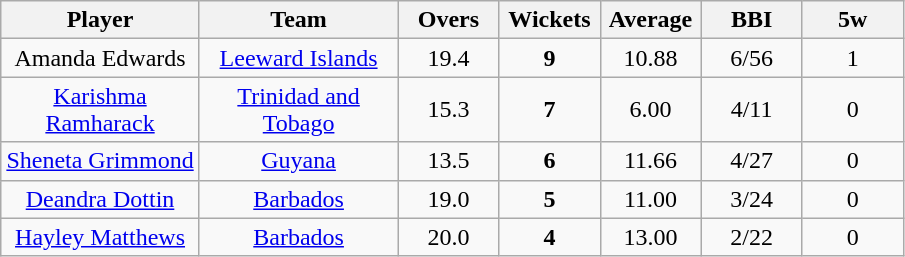<table class="wikitable" style="text-align:center">
<tr>
<th width=125>Player</th>
<th width=125>Team</th>
<th width=60>Overs</th>
<th width=60>Wickets</th>
<th width=60>Average</th>
<th width=60>BBI</th>
<th width=60>5w</th>
</tr>
<tr>
<td>Amanda Edwards</td>
<td><a href='#'>Leeward Islands</a></td>
<td>19.4</td>
<td><strong>9</strong></td>
<td>10.88</td>
<td>6/56</td>
<td>1</td>
</tr>
<tr>
<td><a href='#'>Karishma Ramharack</a></td>
<td><a href='#'>Trinidad and Tobago</a></td>
<td>15.3</td>
<td><strong>7</strong></td>
<td>6.00</td>
<td>4/11</td>
<td>0</td>
</tr>
<tr>
<td><a href='#'>Sheneta Grimmond</a></td>
<td><a href='#'>Guyana</a></td>
<td>13.5</td>
<td><strong>6</strong></td>
<td>11.66</td>
<td>4/27</td>
<td>0</td>
</tr>
<tr>
<td><a href='#'>Deandra Dottin</a></td>
<td><a href='#'>Barbados</a></td>
<td>19.0</td>
<td><strong>5</strong></td>
<td>11.00</td>
<td>3/24</td>
<td>0</td>
</tr>
<tr>
<td><a href='#'>Hayley Matthews</a></td>
<td><a href='#'>Barbados</a></td>
<td>20.0</td>
<td><strong>4</strong></td>
<td>13.00</td>
<td>2/22</td>
<td>0</td>
</tr>
</table>
